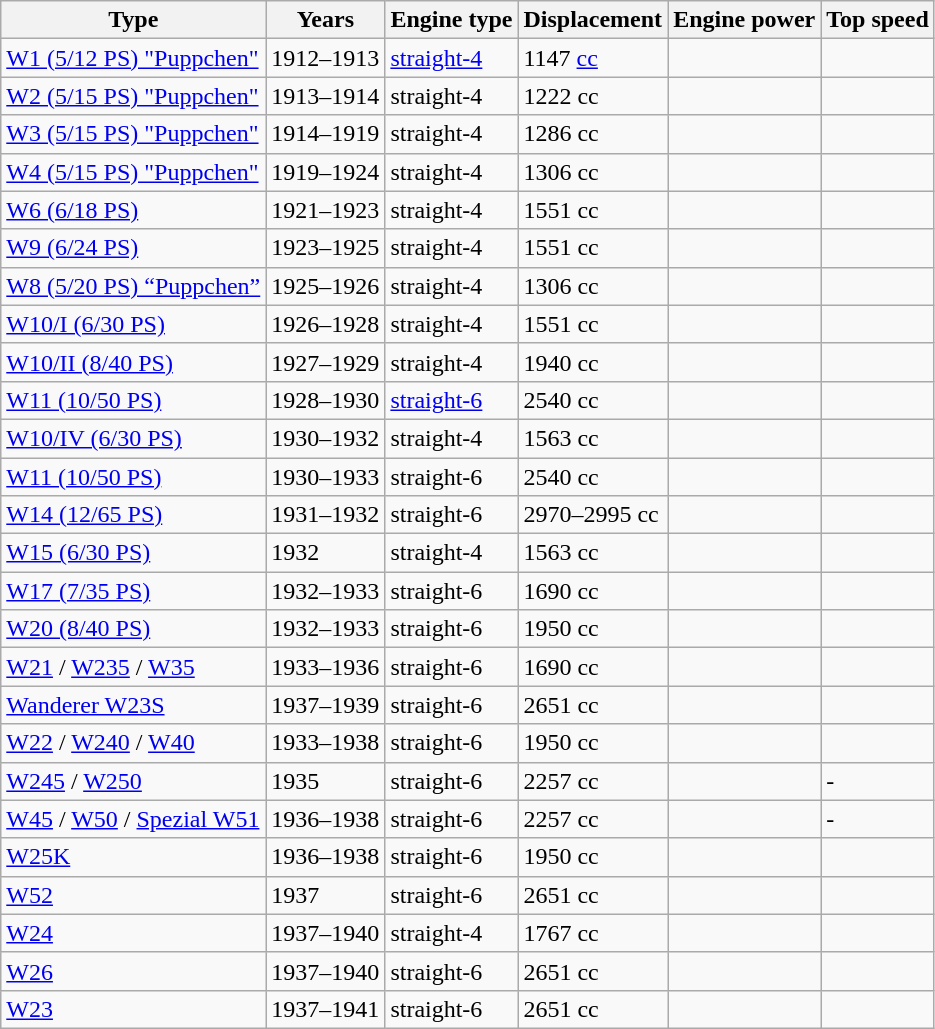<table class="wikitable">
<tr>
<th>Type</th>
<th>Years</th>
<th>Engine type</th>
<th>Displacement</th>
<th>Engine power</th>
<th>Top speed</th>
</tr>
<tr>
<td><a href='#'>W1 (5/12 PS) "Puppchen"</a></td>
<td>1912–1913</td>
<td><a href='#'>straight-4</a></td>
<td>1147 <a href='#'>cc</a></td>
<td></td>
<td></td>
</tr>
<tr>
<td><a href='#'>W2 (5/15 PS) "Puppchen"</a></td>
<td>1913–1914</td>
<td>straight-4</td>
<td>1222 cc</td>
<td></td>
<td></td>
</tr>
<tr>
<td><a href='#'>W3 (5/15 PS) "Puppchen"</a></td>
<td>1914–1919</td>
<td>straight-4</td>
<td>1286 cc</td>
<td></td>
<td></td>
</tr>
<tr>
<td><a href='#'>W4 (5/15 PS) "Puppchen"</a></td>
<td>1919–1924</td>
<td>straight-4</td>
<td>1306 cc</td>
<td></td>
<td></td>
</tr>
<tr>
<td><a href='#'>W6 (6/18 PS)</a></td>
<td>1921–1923</td>
<td>straight-4</td>
<td>1551 cc</td>
<td></td>
<td></td>
</tr>
<tr>
<td><a href='#'>W9 (6/24 PS)</a></td>
<td>1923–1925</td>
<td>straight-4</td>
<td>1551 cc</td>
<td></td>
<td></td>
</tr>
<tr>
<td><a href='#'>W8 (5/20 PS) “Puppchen”</a></td>
<td>1925–1926</td>
<td>straight-4</td>
<td>1306 cc</td>
<td></td>
<td></td>
</tr>
<tr>
<td><a href='#'>W10/I (6/30 PS)</a></td>
<td>1926–1928</td>
<td>straight-4</td>
<td>1551 cc</td>
<td></td>
<td></td>
</tr>
<tr>
<td><a href='#'>W10/II (8/40 PS)</a></td>
<td>1927–1929</td>
<td>straight-4</td>
<td>1940 cc</td>
<td></td>
<td></td>
</tr>
<tr>
<td><a href='#'>W11 (10/50 PS)</a></td>
<td>1928–1930</td>
<td><a href='#'>straight-6</a></td>
<td>2540 cc</td>
<td></td>
<td></td>
</tr>
<tr>
<td><a href='#'>W10/IV (6/30 PS)</a></td>
<td>1930–1932</td>
<td>straight-4</td>
<td>1563 cc</td>
<td></td>
<td></td>
</tr>
<tr>
<td><a href='#'>W11 (10/50 PS)</a></td>
<td>1930–1933</td>
<td>straight-6</td>
<td>2540 cc</td>
<td></td>
<td></td>
</tr>
<tr>
<td><a href='#'>W14 (12/65 PS)</a></td>
<td>1931–1932</td>
<td>straight-6</td>
<td>2970–2995 cc</td>
<td></td>
<td></td>
</tr>
<tr>
<td><a href='#'>W15 (6/30 PS)</a></td>
<td>1932</td>
<td>straight-4</td>
<td>1563 cc</td>
<td></td>
<td></td>
</tr>
<tr>
<td><a href='#'>W17 (7/35 PS)</a></td>
<td>1932–1933</td>
<td>straight-6</td>
<td>1690 cc</td>
<td></td>
<td></td>
</tr>
<tr>
<td><a href='#'>W20 (8/40 PS)</a></td>
<td>1932–1933</td>
<td>straight-6</td>
<td>1950 cc</td>
<td></td>
<td></td>
</tr>
<tr>
<td><a href='#'>W21</a> / <a href='#'>W235</a> / <a href='#'>W35</a></td>
<td>1933–1936</td>
<td>straight-6</td>
<td>1690 cc</td>
<td></td>
<td></td>
</tr>
<tr>
<td><a href='#'>Wanderer W23S</a></td>
<td>1937–1939</td>
<td>straight-6</td>
<td>2651 cc</td>
<td></td>
<td></td>
</tr>
<tr>
<td><a href='#'>W22</a> / <a href='#'>W240</a> / <a href='#'>W40</a></td>
<td>1933–1938</td>
<td>straight-6</td>
<td>1950 cc</td>
<td></td>
<td></td>
</tr>
<tr>
<td><a href='#'>W245</a> / <a href='#'>W250</a></td>
<td>1935</td>
<td>straight-6</td>
<td>2257 cc</td>
<td></td>
<td> - </td>
</tr>
<tr>
<td><a href='#'>W45</a> / <a href='#'>W50</a> / <a href='#'>Spezial W51</a></td>
<td>1936–1938</td>
<td>straight-6</td>
<td>2257 cc</td>
<td></td>
<td> - </td>
</tr>
<tr>
<td><a href='#'>W25K</a></td>
<td>1936–1938</td>
<td>straight-6</td>
<td>1950 cc</td>
<td></td>
<td></td>
</tr>
<tr>
<td><a href='#'>W52</a></td>
<td>1937</td>
<td>straight-6</td>
<td>2651 cc</td>
<td></td>
<td></td>
</tr>
<tr>
<td><a href='#'>W24</a></td>
<td>1937–1940</td>
<td>straight-4</td>
<td>1767 cc</td>
<td></td>
<td></td>
</tr>
<tr>
<td><a href='#'>W26</a></td>
<td>1937–1940</td>
<td>straight-6</td>
<td>2651 cc</td>
<td></td>
<td></td>
</tr>
<tr>
<td><a href='#'>W23</a></td>
<td>1937–1941</td>
<td>straight-6</td>
<td>2651 cc</td>
<td></td>
<td></td>
</tr>
</table>
